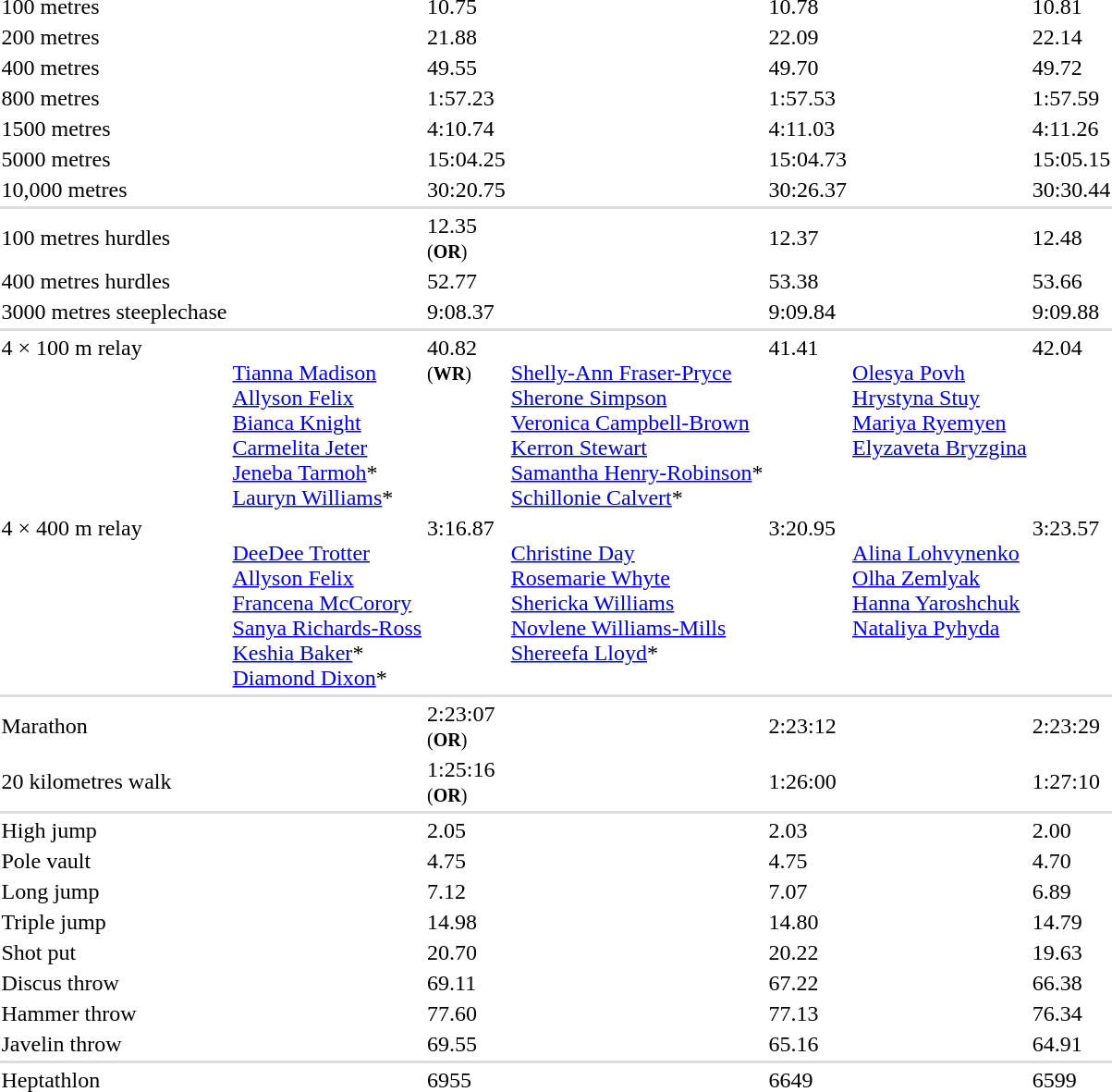<table>
<tr>
<td>100 metres<br></td>
<td></td>
<td>10.75</td>
<td></td>
<td>10.78</td>
<td></td>
<td>10.81</td>
</tr>
<tr>
<td>200 metres<br></td>
<td></td>
<td>21.88</td>
<td></td>
<td>22.09</td>
<td></td>
<td>22.14</td>
</tr>
<tr>
<td>400 metres<br></td>
<td></td>
<td>49.55</td>
<td></td>
<td>49.70</td>
<td></td>
<td>49.72</td>
</tr>
<tr>
<td>800 metres<br> </td>
<td></td>
<td>1:57.23</td>
<td></td>
<td>1:57.53</td>
<td></td>
<td>1:57.59</td>
</tr>
<tr>
<td>1500 metres<br> </td>
<td></td>
<td>4:10.74</td>
<td></td>
<td>4:11.03</td>
<td></td>
<td>4:11.26</td>
</tr>
<tr>
<td>5000 metres<br></td>
<td></td>
<td>15:04.25</td>
<td></td>
<td>15:04.73</td>
<td></td>
<td>15:05.15</td>
</tr>
<tr>
<td>10,000 metres<br></td>
<td></td>
<td>30:20.75</td>
<td></td>
<td>30:26.37</td>
<td></td>
<td>30:30.44</td>
</tr>
<tr bgcolor=#DDDDDD>
<td colspan=7></td>
</tr>
<tr>
<td>100 metres hurdles<br></td>
<td></td>
<td>12.35<br><small>(<strong>OR</strong>)</small></td>
<td></td>
<td>12.37</td>
<td></td>
<td>12.48</td>
</tr>
<tr>
<td>400 metres hurdles<br> </td>
<td></td>
<td>52.77</td>
<td></td>
<td>53.38</td>
<td></td>
<td>53.66</td>
</tr>
<tr>
<td>3000 metres steeplechase<br> </td>
<td></td>
<td>9:08.37</td>
<td></td>
<td>9:09.84</td>
<td></td>
<td>9:09.88</td>
</tr>
<tr bgcolor=#DDDDDD>
<td colspan=7></td>
</tr>
<tr valign="top">
<td>4 × 100 m relay<br> </td>
<td valign=top><br> <a href='#'>Tianna Madison</a><br> <a href='#'>Allyson Felix</a><br> <a href='#'>Bianca Knight</a><br> <a href='#'>Carmelita Jeter</a><br> <a href='#'>Jeneba Tarmoh</a>*<br> <a href='#'>Lauryn Williams</a>*</td>
<td>40.82<br><small> (<strong>WR</strong>) </small></td>
<td valign=top><br> <a href='#'>Shelly-Ann Fraser-Pryce</a><br> <a href='#'>Sherone Simpson</a><br> <a href='#'>Veronica Campbell-Brown</a><br> <a href='#'>Kerron Stewart</a><br> <a href='#'>Samantha Henry-Robinson</a>*<br> <a href='#'>Schillonie Calvert</a>*</td>
<td>41.41</td>
<td valign=top><br> <a href='#'>Olesya Povh</a><br> <a href='#'>Hrystyna Stuy</a><br> <a href='#'>Mariya Ryemyen</a><br> <a href='#'>Elyzaveta Bryzgina</a></td>
<td>42.04</td>
</tr>
<tr valign="top">
<td>4 × 400 m relay<br>  </td>
<td valign=top><br> <a href='#'>DeeDee Trotter</a><br> <a href='#'>Allyson Felix</a><br> <a href='#'>Francena McCorory</a><br> <a href='#'>Sanya Richards-Ross</a><br> <a href='#'>Keshia Baker</a>*<br> <a href='#'>Diamond Dixon</a>*</td>
<td>3:16.87</td>
<td valign=top><br> <a href='#'>Christine Day</a><br> <a href='#'>Rosemarie Whyte</a><br> <a href='#'>Shericka Williams</a><br> <a href='#'>Novlene Williams-Mills</a><br> <a href='#'>Shereefa Lloyd</a>*</td>
<td>3:20.95</td>
<td valign=top><br> <a href='#'>Alina Lohvynenko</a><br> <a href='#'>Olha Zemlyak</a><br> <a href='#'>Hanna Yaroshchuk</a><br> <a href='#'>Nataliya Pyhyda</a></td>
<td>3:23.57</td>
</tr>
<tr bgcolor=#DDDDDD>
<td colspan=7></td>
</tr>
<tr>
<td>Marathon<br></td>
<td></td>
<td>2:23:07<br><small>(<strong>OR</strong>)</small></td>
<td></td>
<td>2:23:12</td>
<td></td>
<td>2:23:29</td>
</tr>
<tr>
<td>20 kilometres walk<br> </td>
<td></td>
<td>1:25:16<br><small>(<strong>OR</strong>)</small></td>
<td></td>
<td>1:26:00</td>
<td></td>
<td>1:27:10</td>
</tr>
<tr bgcolor=#DDDDDD>
<td colspan=7></td>
</tr>
<tr>
<td>High jump<br> </td>
<td></td>
<td>2.05</td>
<td></td>
<td>2.03</td>
<td></td>
<td>2.00</td>
</tr>
<tr>
<td>Pole vault<br></td>
<td></td>
<td>4.75</td>
<td></td>
<td>4.75</td>
<td></td>
<td>4.70</td>
</tr>
<tr>
<td>Long jump<br></td>
<td></td>
<td>7.12</td>
<td></td>
<td>7.07</td>
<td></td>
<td>6.89</td>
</tr>
<tr>
<td>Triple jump<br></td>
<td></td>
<td>14.98</td>
<td></td>
<td>14.80</td>
<td></td>
<td>14.79</td>
</tr>
<tr>
<td>Shot put<br> </td>
<td></td>
<td>20.70</td>
<td></td>
<td>20.22</td>
<td></td>
<td>19.63</td>
</tr>
<tr>
<td>Discus throw<br> </td>
<td></td>
<td>69.11</td>
<td></td>
<td>67.22</td>
<td></td>
<td>66.38</td>
</tr>
<tr>
<td>Hammer throw<br> </td>
<td></td>
<td>77.60</td>
<td></td>
<td>77.13</td>
<td></td>
<td>76.34</td>
</tr>
<tr>
<td>Javelin throw<br></td>
<td></td>
<td>69.55</td>
<td></td>
<td>65.16</td>
<td></td>
<td>64.91</td>
</tr>
<tr bgcolor=#DDDDDD>
<td colspan=7></td>
</tr>
<tr>
<td>Heptathlon<br> </td>
<td></td>
<td>6955</td>
<td></td>
<td>6649</td>
<td></td>
<td>6599</td>
</tr>
</table>
